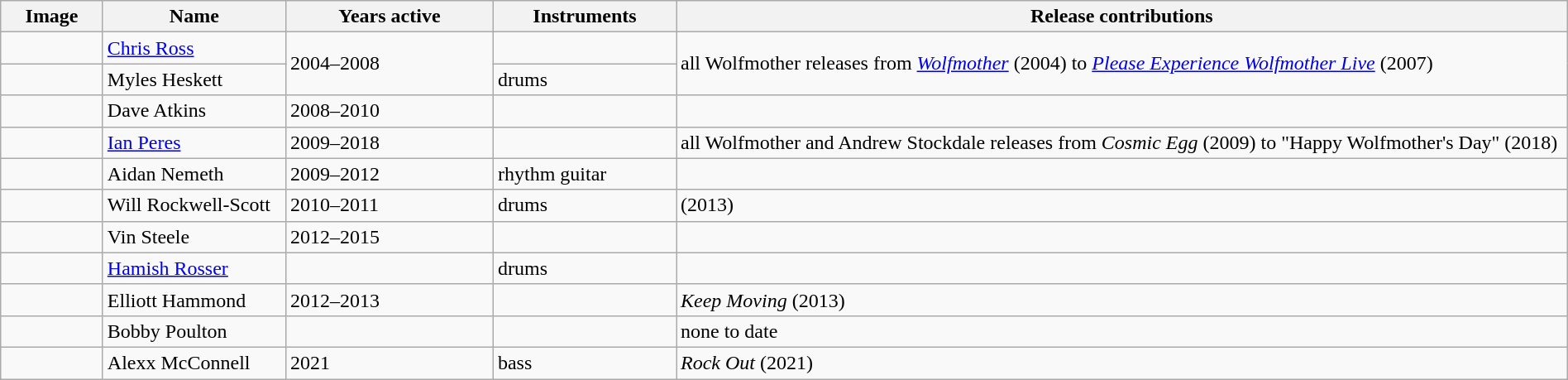<table class="wikitable" border="1" width=100%>
<tr>
<th width="75">Image</th>
<th width="140">Name</th>
<th width="160">Years active</th>
<th width="140">Instruments</th>
<th>Release contributions</th>
</tr>
<tr>
<td></td>
<td><a href='#'>Chris Ross</a></td>
<td rowspan="2">2004–2008</td>
<td></td>
<td rowspan="2">all Wolfmother releases from <em><a href='#'>Wolfmother</a></em> (2004) to <em><a href='#'>Please Experience Wolfmother Live</a></em> (2007)</td>
</tr>
<tr>
<td></td>
<td>Myles Heskett</td>
<td>drums</td>
</tr>
<tr>
<td></td>
<td>Dave Atkins</td>
<td>2008–2010<br></td>
<td></td>
<td></td>
</tr>
<tr>
<td></td>
<td><a href='#'>Ian Peres</a></td>
<td>2009–2018</td>
<td></td>
<td>all Wolfmother and Andrew Stockdale releases from <em>Cosmic Egg</em> (2009) to "Happy Wolfmother's Day" (2018)</td>
</tr>
<tr>
<td></td>
<td>Aidan Nemeth</td>
<td>2009–2012</td>
<td>rhythm guitar</td>
<td></td>
</tr>
<tr>
<td></td>
<td>Will Rockwell-Scott</td>
<td>2010–2011</td>
<td>drums</td>
<td> (2013)</td>
</tr>
<tr>
<td></td>
<td>Vin Steele</td>
<td>2012–2015</td>
<td></td>
<td></td>
</tr>
<tr>
<td></td>
<td><a href='#'>Hamish Rosser</a></td>
<td></td>
<td>drums</td>
<td></td>
</tr>
<tr>
<td></td>
<td>Elliott Hammond</td>
<td>2012–2013</td>
<td></td>
<td><em>Keep Moving</em> (2013)</td>
</tr>
<tr>
<td></td>
<td>Bobby Poulton</td>
<td></td>
<td></td>
<td>none to date</td>
</tr>
<tr>
<td></td>
<td>Alexx McConnell</td>
<td>2021</td>
<td>bass</td>
<td><em>Rock Out</em> (2021) </td>
</tr>
</table>
